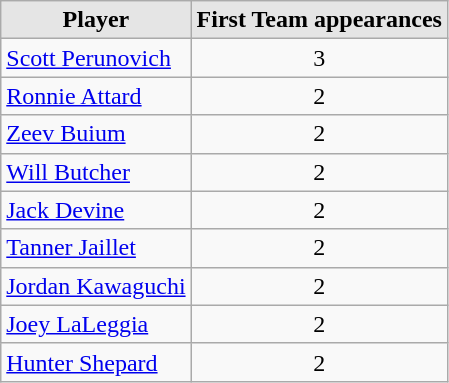<table class="wikitable">
<tr>
<th style="background:#e5e5e5;">Player</th>
<th style="background:#e5e5e5;">First Team appearances</th>
</tr>
<tr>
<td><a href='#'>Scott Perunovich</a></td>
<td align=center>3</td>
</tr>
<tr>
<td><a href='#'>Ronnie Attard</a></td>
<td align=center>2</td>
</tr>
<tr>
<td><a href='#'>Zeev Buium</a></td>
<td align=center>2</td>
</tr>
<tr>
<td><a href='#'>Will Butcher</a></td>
<td align=center>2</td>
</tr>
<tr>
<td><a href='#'>Jack Devine</a></td>
<td align=center>2</td>
</tr>
<tr>
<td><a href='#'>Tanner Jaillet</a></td>
<td align=center>2</td>
</tr>
<tr>
<td><a href='#'>Jordan Kawaguchi</a></td>
<td align=center>2</td>
</tr>
<tr>
<td><a href='#'>Joey LaLeggia</a></td>
<td align=center>2</td>
</tr>
<tr>
<td><a href='#'>Hunter Shepard</a></td>
<td align=center>2</td>
</tr>
</table>
